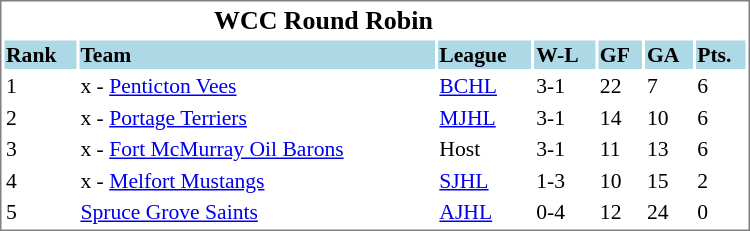<table cellpadding="0">
<tr align="left" style="vertical-align: top">
<td></td>
<td><br><table cellpadding="1" width="500px" style="font-size: 90%; border: 1px solid gray;">
<tr align="center" style="font-size: larger;">
<td colspan=5><strong>WCC Round Robin</strong></td>
</tr>
<tr style="background:lightblue;">
<td><strong>Rank</strong></td>
<td><strong>Team</strong></td>
<td><strong>League</strong></td>
<td><strong>W-L</strong></td>
<td><strong>GF</strong></td>
<td><strong>GA</strong></td>
<td><strong>Pts.</strong></td>
</tr>
<tr>
<td>1</td>
<td>x - <a href='#'>Penticton Vees</a></td>
<td><a href='#'>BCHL</a></td>
<td>3-1</td>
<td>22</td>
<td>7</td>
<td>6</td>
</tr>
<tr>
<td>2</td>
<td>x - <a href='#'>Portage Terriers</a></td>
<td><a href='#'>MJHL</a></td>
<td>3-1</td>
<td>14</td>
<td>10</td>
<td>6</td>
</tr>
<tr>
<td>3</td>
<td>x - <a href='#'>Fort McMurray Oil Barons</a></td>
<td>Host</td>
<td>3-1</td>
<td>11</td>
<td>13</td>
<td>6</td>
</tr>
<tr>
<td>4</td>
<td>x - <a href='#'>Melfort Mustangs</a></td>
<td><a href='#'>SJHL</a></td>
<td>1-3</td>
<td>10</td>
<td>15</td>
<td>2</td>
</tr>
<tr>
<td>5</td>
<td><a href='#'>Spruce Grove Saints</a></td>
<td><a href='#'>AJHL</a></td>
<td>0-4</td>
<td>12</td>
<td>24</td>
<td>0</td>
</tr>
</table>
</td>
</tr>
</table>
